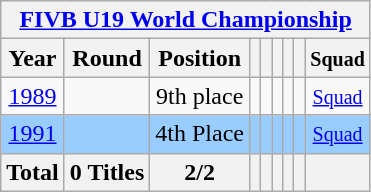<table class="wikitable" style="text-align: center;">
<tr>
<th colspan=9><a href='#'>FIVB U19 World Championship</a></th>
</tr>
<tr>
<th>Year</th>
<th>Round</th>
<th>Position</th>
<th></th>
<th></th>
<th></th>
<th></th>
<th></th>
<th><small>Squad</small></th>
</tr>
<tr bgcolor=>
<td> <a href='#'>1989</a></td>
<td></td>
<td>9th place</td>
<td></td>
<td></td>
<td></td>
<td></td>
<td></td>
<td><small><a href='#'>Squad</a></small></td>
</tr>
<tr bgcolor=9acdff>
<td> <a href='#'>1991</a></td>
<td></td>
<td>4th Place</td>
<td></td>
<td></td>
<td></td>
<td></td>
<td></td>
<td><small><a href='#'>Squad</a></small></td>
</tr>
<tr>
<th>Total</th>
<th>0 Titles</th>
<th>2/2</th>
<th></th>
<th></th>
<th></th>
<th></th>
<th></th>
<th></th>
</tr>
</table>
